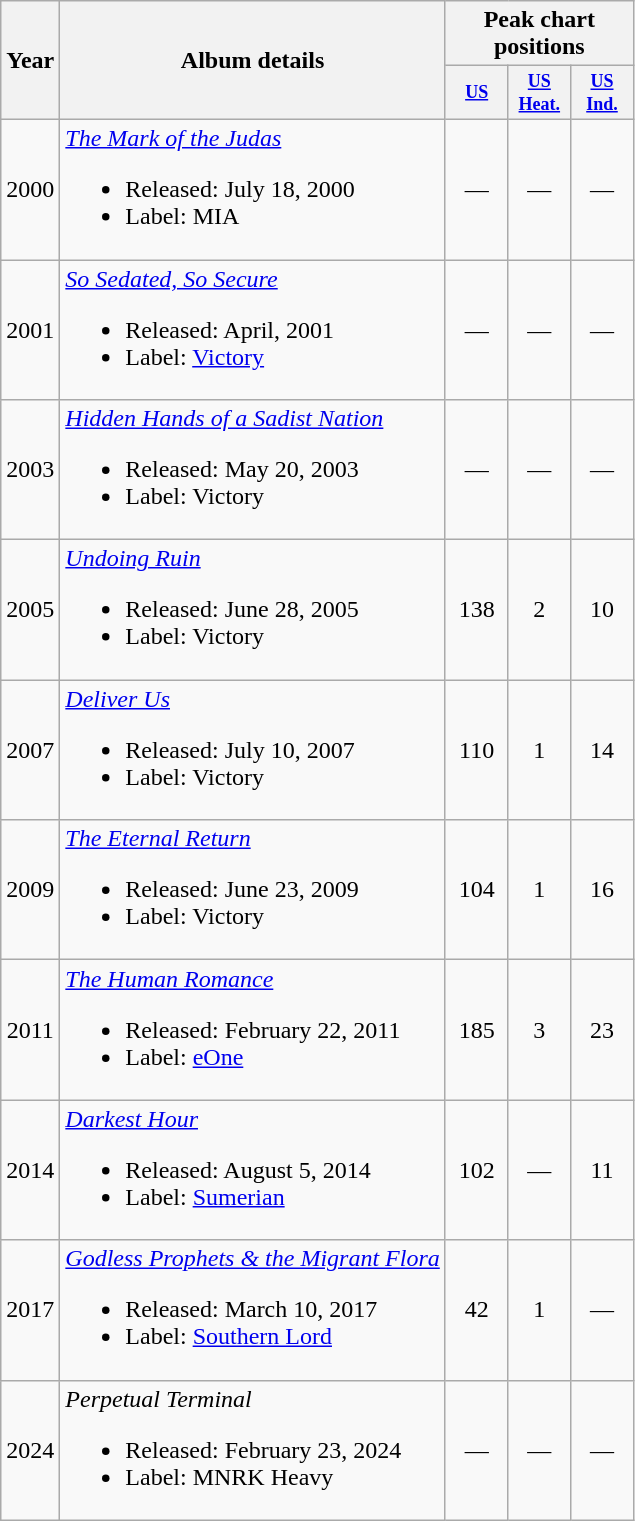<table class="wikitable">
<tr>
<th rowspan="2">Year</th>
<th rowspan="2">Album details</th>
<th colspan="3">Peak chart positions</th>
</tr>
<tr>
<th style="width:3em;font-size:75%;"><a href='#'>US</a><br></th>
<th style="width:3em;font-size:75%;"><a href='#'>US<br>Heat.</a><br></th>
<th style="width:3em;font-size:75%;"><a href='#'>US<br>Ind.</a><br></th>
</tr>
<tr>
<td style="text-align:center;">2000</td>
<td><em><a href='#'>The Mark of the Judas</a></em><br><ul><li>Released: July 18, 2000</li><li>Label: MIA</li></ul></td>
<td style="text-align:center;">—</td>
<td style="text-align:center;">—</td>
<td style="text-align:center;">—</td>
</tr>
<tr>
<td style="text-align:center;">2001</td>
<td><em><a href='#'>So Sedated, So Secure</a></em><br><ul><li>Released: April, 2001</li><li>Label: <a href='#'>Victory</a></li></ul></td>
<td style="text-align:center;">—</td>
<td style="text-align:center;">—</td>
<td style="text-align:center;">—</td>
</tr>
<tr>
<td style="text-align:center;">2003</td>
<td><em><a href='#'>Hidden Hands of a Sadist Nation</a></em><br><ul><li>Released: May 20, 2003</li><li>Label: Victory</li></ul></td>
<td style="text-align:center;">—</td>
<td style="text-align:center;">—</td>
<td style="text-align:center;">—</td>
</tr>
<tr>
<td style="text-align:center;">2005</td>
<td><em><a href='#'>Undoing Ruin</a></em><br><ul><li>Released: June 28, 2005</li><li>Label: Victory</li></ul></td>
<td style="text-align:center;">138</td>
<td style="text-align:center;">2</td>
<td style="text-align:center;">10</td>
</tr>
<tr>
<td style="text-align:center;">2007</td>
<td><em><a href='#'>Deliver Us</a></em><br><ul><li>Released: July 10, 2007</li><li>Label: Victory</li></ul></td>
<td style="text-align:center;">110</td>
<td style="text-align:center;">1</td>
<td style="text-align:center;">14</td>
</tr>
<tr>
<td style="text-align:center;">2009</td>
<td><em><a href='#'>The Eternal Return</a></em><br><ul><li>Released: June 23, 2009</li><li>Label: Victory</li></ul></td>
<td style="text-align:center;">104</td>
<td style="text-align:center;">1</td>
<td style="text-align:center;">16</td>
</tr>
<tr>
<td style="text-align:center;">2011</td>
<td><em><a href='#'>The Human Romance</a></em><br><ul><li>Released: February 22, 2011</li><li>Label: <a href='#'>eOne</a></li></ul></td>
<td style="text-align:center;">185</td>
<td style="text-align:center;">3</td>
<td style="text-align:center;">23</td>
</tr>
<tr>
<td style="text-align:center;">2014</td>
<td><em><a href='#'>Darkest Hour</a></em><br><ul><li>Released: August 5, 2014</li><li>Label: <a href='#'>Sumerian</a></li></ul></td>
<td style="text-align:center;">102</td>
<td style="text-align:center;">—</td>
<td style="text-align:center;">11</td>
</tr>
<tr>
<td style="text-align:center;">2017</td>
<td><em><a href='#'>Godless Prophets & the Migrant Flora</a></em><br><ul><li>Released: March 10, 2017</li><li>Label: <a href='#'>Southern Lord</a></li></ul></td>
<td style="text-align:center;">42</td>
<td style="text-align:center;">1</td>
<td style="text-align:center;">—</td>
</tr>
<tr>
<td style="text-align:center;">2024</td>
<td><em>Perpetual Terminal</em><br><ul><li>Released: February 23, 2024</li><li>Label: MNRK Heavy</li></ul></td>
<td style="text-align:center;">—</td>
<td style="text-align:center;">—</td>
<td style="text-align:center;">—</td>
</tr>
</table>
